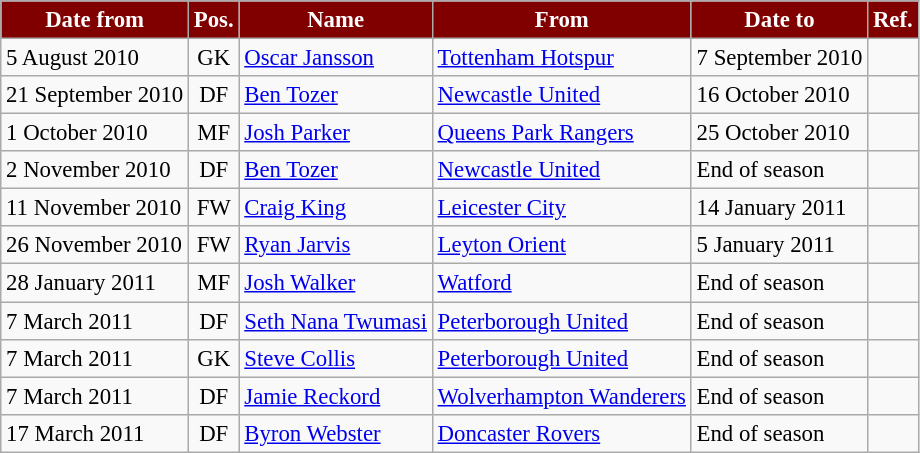<table class="wikitable" style="font-size:95%;">
<tr>
<th style="background:maroon; color:white;">Date from</th>
<th style="background:maroon; color:white;">Pos.</th>
<th style="background:maroon; color:white;">Name</th>
<th style="background:maroon; color:white;">From</th>
<th style="background:maroon; color:white;">Date to</th>
<th style="background:maroon; color:white;">Ref.</th>
</tr>
<tr>
<td>5 August 2010</td>
<td style="text-align:center;">GK</td>
<td> <a href='#'>Oscar Jansson</a></td>
<td> <a href='#'>Tottenham Hotspur</a></td>
<td>7 September 2010</td>
<td style="text-align:center;"></td>
</tr>
<tr>
<td>21 September 2010</td>
<td style="text-align:center;">DF</td>
<td> <a href='#'>Ben Tozer</a></td>
<td> <a href='#'>Newcastle United</a></td>
<td>16 October 2010</td>
<td style="text-align:center;"></td>
</tr>
<tr>
<td>1 October 2010</td>
<td style="text-align:center;">MF</td>
<td> <a href='#'>Josh Parker</a></td>
<td> <a href='#'>Queens Park Rangers</a></td>
<td>25 October 2010</td>
<td style="text-align:center;"></td>
</tr>
<tr>
<td>2 November 2010</td>
<td style="text-align:center;">DF</td>
<td> <a href='#'>Ben Tozer</a></td>
<td> <a href='#'>Newcastle United</a></td>
<td>End of season</td>
<td style="text-align:center;"></td>
</tr>
<tr>
<td>11 November 2010</td>
<td style="text-align:center;">FW</td>
<td> <a href='#'>Craig King</a></td>
<td> <a href='#'>Leicester City</a></td>
<td>14 January 2011</td>
<td style="text-align:center;"></td>
</tr>
<tr>
<td>26 November 2010</td>
<td style="text-align:center;">FW</td>
<td> <a href='#'>Ryan Jarvis</a></td>
<td> <a href='#'>Leyton Orient</a></td>
<td>5 January 2011</td>
<td style="text-align:center;"></td>
</tr>
<tr>
<td>28 January 2011</td>
<td style="text-align:center;">MF</td>
<td> <a href='#'>Josh Walker</a></td>
<td> <a href='#'>Watford</a></td>
<td>End of season</td>
<td style="text-align:center;"></td>
</tr>
<tr>
<td>7 March 2011</td>
<td style="text-align:center;">DF</td>
<td> <a href='#'>Seth Nana Twumasi</a></td>
<td> <a href='#'>Peterborough United</a></td>
<td>End of season</td>
<td style="text-align:center;"></td>
</tr>
<tr>
<td>7 March 2011</td>
<td style="text-align:center;">GK</td>
<td> <a href='#'>Steve Collis</a></td>
<td> <a href='#'>Peterborough United</a></td>
<td>End of season</td>
<td style="text-align:center;"></td>
</tr>
<tr>
<td>7 March 2011</td>
<td style="text-align:center;">DF</td>
<td> <a href='#'>Jamie Reckord</a></td>
<td> <a href='#'>Wolverhampton Wanderers</a></td>
<td>End of season</td>
<td style="text-align:center;"></td>
</tr>
<tr>
<td>17 March 2011</td>
<td style="text-align:center;">DF</td>
<td> <a href='#'>Byron Webster</a></td>
<td> <a href='#'>Doncaster Rovers</a></td>
<td>End of season</td>
<td style="text-align:center;"></td>
</tr>
</table>
